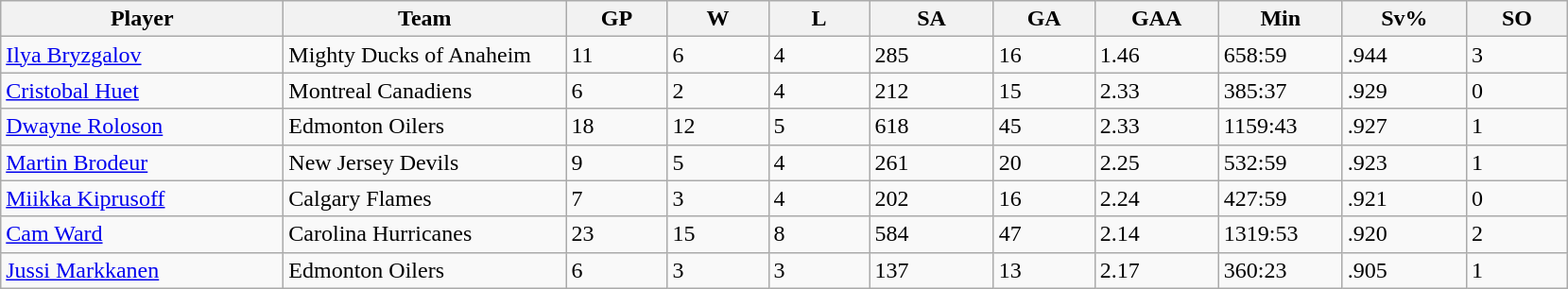<table class="wikitable sortable">
<tr>
<th style="width:12em">Player</th>
<th style="width:12em">Team</th>
<th style="width:4em">GP</th>
<th style="width:4em">W</th>
<th style="width:4em">L</th>
<th style="width:5em">SA</th>
<th style="width:4em">GA</th>
<th style="width:5em">GAA</th>
<th style="width:5em">Min</th>
<th style="width:5em">Sv%</th>
<th style="width:4em">SO</th>
</tr>
<tr>
<td><a href='#'>Ilya Bryzgalov</a></td>
<td>Mighty Ducks of Anaheim</td>
<td>11</td>
<td>6</td>
<td>4</td>
<td>285</td>
<td>16</td>
<td>1.46</td>
<td>658:59</td>
<td>.944</td>
<td>3</td>
</tr>
<tr>
<td><a href='#'>Cristobal Huet</a></td>
<td>Montreal Canadiens</td>
<td>6</td>
<td>2</td>
<td>4</td>
<td>212</td>
<td>15</td>
<td>2.33</td>
<td>385:37</td>
<td>.929</td>
<td>0</td>
</tr>
<tr>
<td><a href='#'>Dwayne Roloson</a></td>
<td>Edmonton Oilers</td>
<td>18</td>
<td>12</td>
<td>5</td>
<td>618</td>
<td>45</td>
<td>2.33</td>
<td>1159:43</td>
<td>.927</td>
<td>1</td>
</tr>
<tr>
<td><a href='#'>Martin Brodeur</a></td>
<td>New Jersey Devils</td>
<td>9</td>
<td>5</td>
<td>4</td>
<td>261</td>
<td>20</td>
<td>2.25</td>
<td>532:59</td>
<td>.923</td>
<td>1</td>
</tr>
<tr>
<td><a href='#'>Miikka Kiprusoff</a></td>
<td>Calgary Flames</td>
<td>7</td>
<td>3</td>
<td>4</td>
<td>202</td>
<td>16</td>
<td>2.24</td>
<td>427:59</td>
<td>.921</td>
<td>0</td>
</tr>
<tr>
<td><a href='#'>Cam Ward</a></td>
<td>Carolina Hurricanes</td>
<td>23</td>
<td>15</td>
<td>8</td>
<td>584</td>
<td>47</td>
<td>2.14</td>
<td>1319:53</td>
<td>.920</td>
<td>2</td>
</tr>
<tr>
<td><a href='#'>Jussi Markkanen</a></td>
<td>Edmonton Oilers</td>
<td>6</td>
<td>3</td>
<td>3</td>
<td>137</td>
<td>13</td>
<td>2.17</td>
<td>360:23</td>
<td>.905</td>
<td>1</td>
</tr>
</table>
